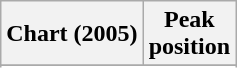<table class="wikitable sortable plainrowheaders" style="text-align:center">
<tr>
<th scope="col">Chart (2005)</th>
<th scope="col">Peak<br>position</th>
</tr>
<tr>
</tr>
<tr>
</tr>
<tr>
</tr>
<tr>
</tr>
<tr>
</tr>
<tr>
</tr>
<tr>
</tr>
</table>
